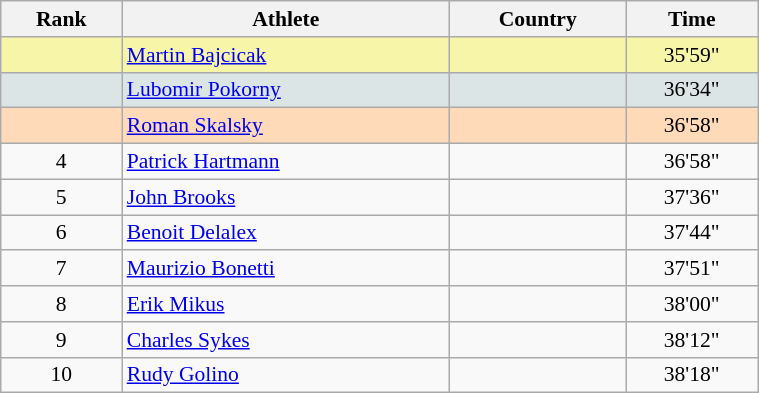<table class="wikitable" width=40% style="font-size:90%; text-align:center;">
<tr>
<th>Rank</th>
<th>Athlete</th>
<th>Country</th>
<th>Time</th>
</tr>
<tr bgcolor="#F7F6A8">
<td></td>
<td align=left><a href='#'>Martin Bajcicak</a></td>
<td align=left></td>
<td>35'59"</td>
</tr>
<tr bgcolor="#DCE5E5">
<td></td>
<td align=left><a href='#'>Lubomir Pokorny</a></td>
<td align=left></td>
<td>36'34"</td>
</tr>
<tr bgcolor="#FFDAB9">
<td></td>
<td align=left><a href='#'>Roman Skalsky</a></td>
<td align=left></td>
<td>36'58"</td>
</tr>
<tr>
<td>4</td>
<td align=left><a href='#'>Patrick Hartmann</a></td>
<td align=left></td>
<td>36'58"</td>
</tr>
<tr>
<td>5</td>
<td align=left><a href='#'>John Brooks</a></td>
<td align=left></td>
<td>37'36"</td>
</tr>
<tr>
<td>6</td>
<td align=left><a href='#'>Benoit Delalex</a></td>
<td align=left></td>
<td>37'44"</td>
</tr>
<tr>
<td>7</td>
<td align=left><a href='#'>Maurizio Bonetti</a></td>
<td align=left></td>
<td>37'51"</td>
</tr>
<tr>
<td>8</td>
<td align=left><a href='#'>Erik Mikus</a></td>
<td align=left></td>
<td>38'00"</td>
</tr>
<tr>
<td>9</td>
<td align=left><a href='#'>Charles Sykes</a></td>
<td align=left></td>
<td>38'12"</td>
</tr>
<tr>
<td>10</td>
<td align=left><a href='#'>Rudy Golino</a></td>
<td align=left></td>
<td>38'18"</td>
</tr>
</table>
